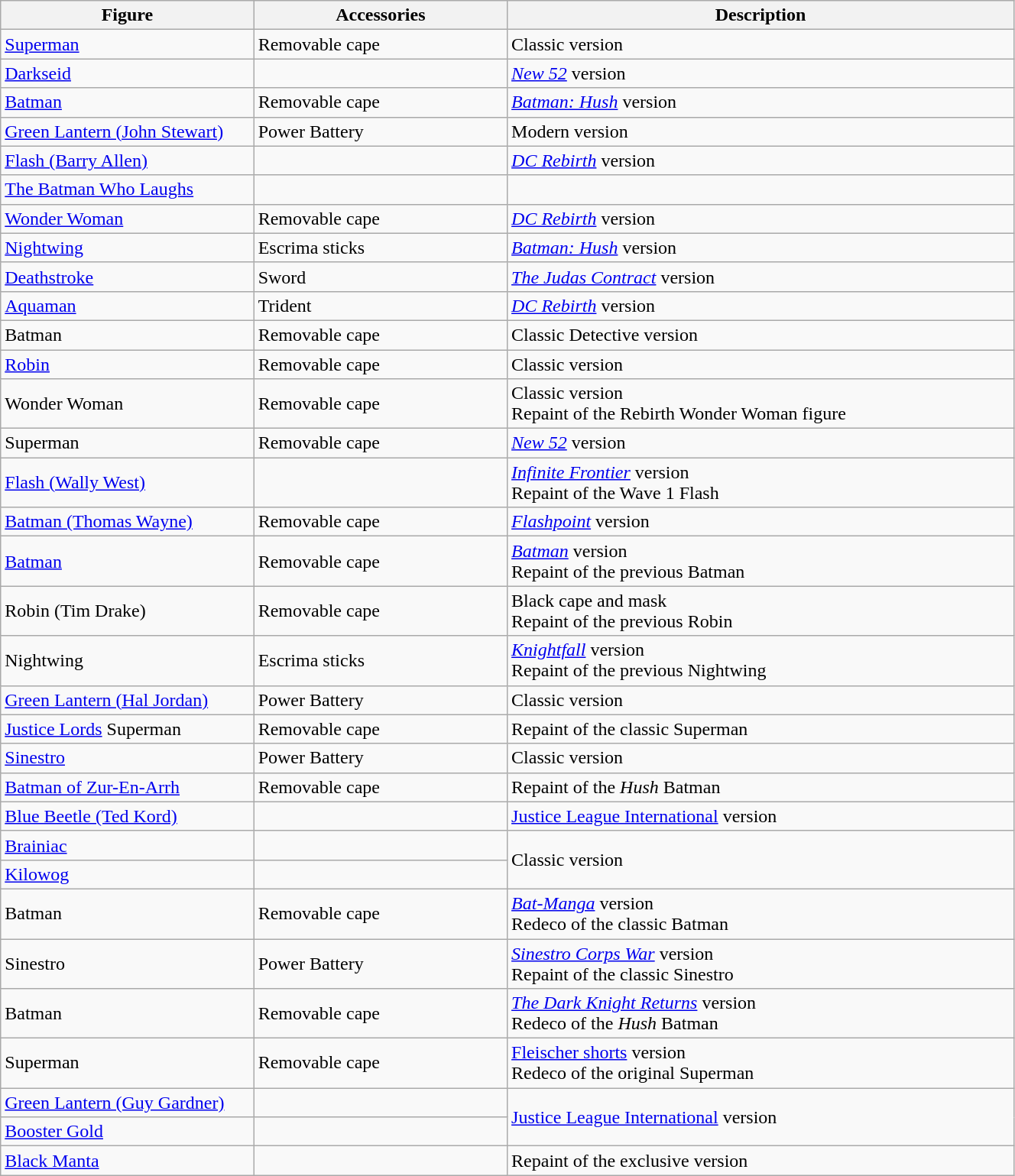<table class="wikitable" style="width:70%;">
<tr>
<th width=25%><strong>Figure</strong></th>
<th width=25%><strong>Accessories</strong></th>
<th width=50%><strong>Description</strong></th>
</tr>
<tr>
<td><a href='#'>Superman</a></td>
<td>Removable cape</td>
<td>Classic version</td>
</tr>
<tr>
<td><a href='#'>Darkseid</a></td>
<td></td>
<td><em><a href='#'>New 52</a></em> version</td>
</tr>
<tr>
<td><a href='#'>Batman</a></td>
<td>Removable cape</td>
<td><em><a href='#'>Batman: Hush</a></em> version</td>
</tr>
<tr>
<td><a href='#'>Green Lantern (John Stewart)</a></td>
<td>Power Battery</td>
<td>Modern version</td>
</tr>
<tr>
<td><a href='#'>Flash (Barry Allen)</a></td>
<td></td>
<td><em><a href='#'>DC Rebirth</a></em> version</td>
</tr>
<tr>
<td><a href='#'>The Batman Who Laughs</a></td>
<td></td>
<td></td>
</tr>
<tr>
<td><a href='#'>Wonder Woman</a></td>
<td>Removable cape</td>
<td><em><a href='#'>DC Rebirth</a></em> version</td>
</tr>
<tr>
<td><a href='#'>Nightwing</a></td>
<td>Escrima sticks</td>
<td><em><a href='#'>Batman: Hush</a></em> version</td>
</tr>
<tr>
<td><a href='#'>Deathstroke</a></td>
<td>Sword</td>
<td><em><a href='#'>The Judas Contract</a></em> version</td>
</tr>
<tr>
<td><a href='#'>Aquaman</a></td>
<td>Trident</td>
<td><em><a href='#'>DC Rebirth</a></em> version</td>
</tr>
<tr>
<td>Batman</td>
<td>Removable cape</td>
<td>Classic Detective version</td>
</tr>
<tr>
<td><a href='#'>Robin</a></td>
<td>Removable cape</td>
<td>Classic version</td>
</tr>
<tr>
<td>Wonder Woman</td>
<td>Removable cape</td>
<td>Classic version<br>Repaint of the Rebirth Wonder Woman figure</td>
</tr>
<tr>
<td>Superman</td>
<td>Removable cape</td>
<td><em><a href='#'>New 52</a></em> version</td>
</tr>
<tr>
<td><a href='#'>Flash (Wally West)</a></td>
<td></td>
<td><em><a href='#'>Infinite Frontier</a></em> version<br>Repaint of the Wave 1 Flash</td>
</tr>
<tr>
<td><a href='#'>Batman (Thomas Wayne)</a></td>
<td>Removable cape</td>
<td><em><a href='#'>Flashpoint</a></em> version</td>
</tr>
<tr>
<td><a href='#'>Batman</a></td>
<td>Removable cape</td>
<td><em><a href='#'>Batman</a></em> version<br>Repaint of the previous Batman</td>
</tr>
<tr>
<td>Robin (Tim Drake)</td>
<td>Removable cape</td>
<td>Black cape and mask<br>Repaint of the previous Robin</td>
</tr>
<tr>
<td>Nightwing</td>
<td>Escrima sticks</td>
<td><em><a href='#'>Knightfall</a></em> version<br>Repaint of the previous Nightwing</td>
</tr>
<tr>
<td><a href='#'>Green Lantern (Hal Jordan)</a></td>
<td>Power Battery</td>
<td>Classic version</td>
</tr>
<tr>
<td><a href='#'>Justice Lords</a> Superman</td>
<td>Removable cape</td>
<td>Repaint of the classic Superman</td>
</tr>
<tr>
<td><a href='#'>Sinestro</a></td>
<td>Power Battery</td>
<td>Classic version</td>
</tr>
<tr>
<td><a href='#'>Batman of Zur-En-Arrh</a></td>
<td>Removable cape</td>
<td>Repaint of the <em>Hush</em> Batman</td>
</tr>
<tr>
<td><a href='#'>Blue Beetle (Ted Kord)</a></td>
<td></td>
<td><a href='#'>Justice League International</a> version</td>
</tr>
<tr>
<td><a href='#'>Brainiac</a></td>
<td></td>
<td rowspan=2>Classic version</td>
</tr>
<tr>
<td><a href='#'>Kilowog</a></td>
<td></td>
</tr>
<tr>
<td>Batman</td>
<td>Removable cape</td>
<td><em><a href='#'>Bat-Manga</a></em> version<br>Redeco of the classic Batman</td>
</tr>
<tr>
<td>Sinestro</td>
<td>Power Battery</td>
<td><em><a href='#'>Sinestro Corps War</a></em> version<br>Repaint of the classic Sinestro</td>
</tr>
<tr>
<td>Batman</td>
<td>Removable cape</td>
<td><em><a href='#'>The Dark Knight Returns</a></em> version<br>Redeco of the <em>Hush</em> Batman</td>
</tr>
<tr>
<td>Superman</td>
<td>Removable cape</td>
<td><a href='#'>Fleischer shorts</a> version<br>Redeco of the original Superman</td>
</tr>
<tr>
<td><a href='#'>Green Lantern (Guy Gardner)</a></td>
<td></td>
<td rowspan=2><a href='#'>Justice League International</a> version</td>
</tr>
<tr>
<td><a href='#'>Booster Gold</a></td>
<td></td>
</tr>
<tr>
<td><a href='#'>Black Manta</a></td>
<td></td>
<td>Repaint of the exclusive version</td>
</tr>
</table>
